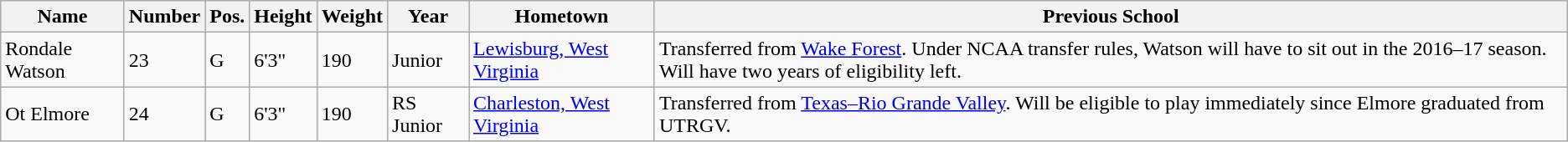<table class="wikitable sortable" border="1">
<tr>
<th>Name</th>
<th>Number</th>
<th>Pos.</th>
<th>Height</th>
<th>Weight</th>
<th>Year</th>
<th>Hometown</th>
<th class="unsortable">Previous School</th>
</tr>
<tr>
<td>Rondale Watson</td>
<td>23</td>
<td>G</td>
<td>6'3"</td>
<td>190</td>
<td>Junior</td>
<td><a href='#'>Lewisburg, West Virginia</a></td>
<td>Transferred from <a href='#'>Wake Forest</a>. Under NCAA transfer rules, Watson will have to sit out in the 2016–17 season. Will have two years of eligibility left.</td>
</tr>
<tr>
<td>Ot Elmore</td>
<td>24</td>
<td>G</td>
<td>6'3"</td>
<td>190</td>
<td>RS Junior</td>
<td><a href='#'>Charleston, West Virginia</a></td>
<td>Transferred from <a href='#'>Texas–Rio Grande Valley</a>. Will be eligible to play immediately since Elmore graduated from UTRGV.</td>
</tr>
</table>
